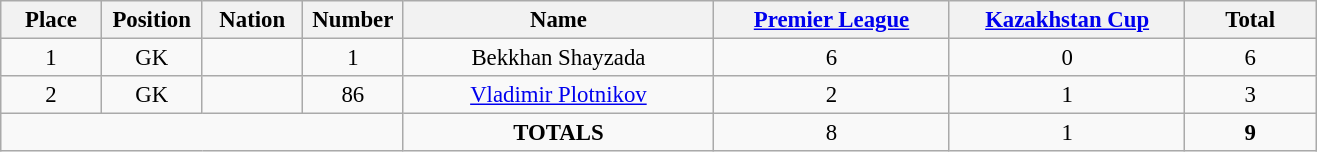<table class="wikitable" style="font-size: 95%; text-align: center;">
<tr>
<th width=60>Place</th>
<th width=60>Position</th>
<th width=60>Nation</th>
<th width=60>Number</th>
<th width=200>Name</th>
<th width=150><a href='#'>Premier League</a></th>
<th width=150><a href='#'>Kazakhstan Cup</a></th>
<th width=80>Total</th>
</tr>
<tr>
<td>1</td>
<td>GK</td>
<td></td>
<td>1</td>
<td>Bekkhan Shayzada</td>
<td>6</td>
<td>0</td>
<td>6</td>
</tr>
<tr>
<td>2</td>
<td>GK</td>
<td></td>
<td>86</td>
<td><a href='#'>Vladimir Plotnikov</a></td>
<td>2</td>
<td>1</td>
<td>3</td>
</tr>
<tr>
<td colspan="4"></td>
<td><strong>TOTALS</strong></td>
<td>8</td>
<td>1</td>
<td><strong>9</strong></td>
</tr>
</table>
